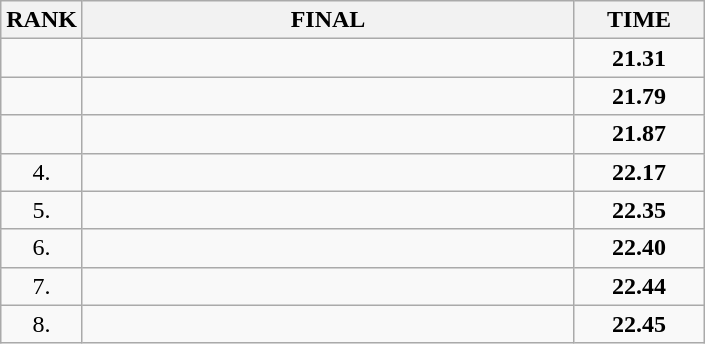<table class="wikitable">
<tr>
<th>RANK</th>
<th style="width: 20em">FINAL</th>
<th style="width: 5em">TIME</th>
</tr>
<tr>
<td align="center"></td>
<td></td>
<td align="center"><strong>21.31</strong></td>
</tr>
<tr>
<td align="center"></td>
<td></td>
<td align="center"><strong>21.79</strong></td>
</tr>
<tr>
<td align="center"></td>
<td></td>
<td align="center"><strong>21.87</strong></td>
</tr>
<tr>
<td align="center">4.</td>
<td></td>
<td align="center"><strong>22.17</strong></td>
</tr>
<tr>
<td align="center">5.</td>
<td></td>
<td align="center"><strong>22.35</strong></td>
</tr>
<tr>
<td align="center">6.</td>
<td></td>
<td align="center"><strong>22.40</strong></td>
</tr>
<tr>
<td align="center">7.</td>
<td></td>
<td align="center"><strong>22.44</strong></td>
</tr>
<tr>
<td align="center">8.</td>
<td></td>
<td align="center"><strong>22.45</strong></td>
</tr>
</table>
